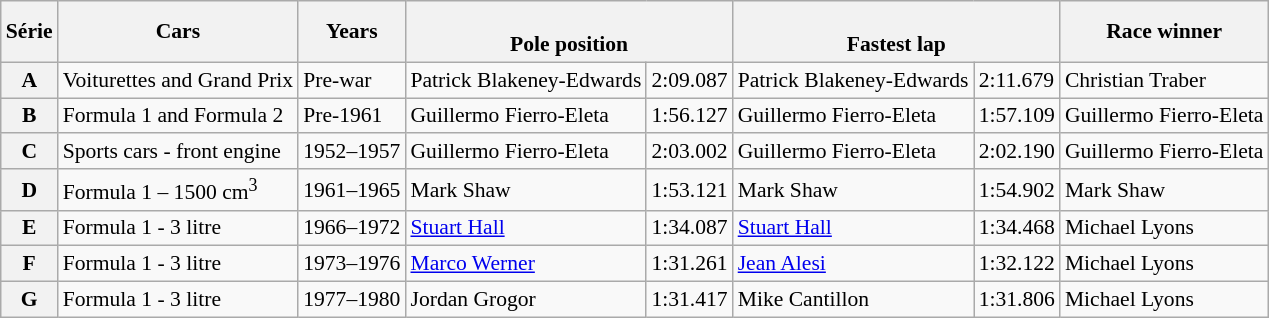<table class="wikitable" style="font-size:90%">
<tr>
<th>Série</th>
<th>Cars</th>
<th>Years</th>
<th colspan=2><br>Pole position</th>
<th colspan=2><br>Fastest lap</th>
<th>Race winner</th>
</tr>
<tr>
<th>A</th>
<td>Voiturettes and Grand Prix</td>
<td>Pre-war</td>
<td align=left> Patrick Blakeney-Edwards</td>
<td>2:09.087</td>
<td align=left> Patrick Blakeney-Edwards</td>
<td>2:11.679</td>
<td align=left> Christian Traber</td>
</tr>
<tr>
<th>B</th>
<td>Formula 1 and Formula 2</td>
<td>Pre-1961</td>
<td align=left> Guillermo Fierro-Eleta</td>
<td>1:56.127</td>
<td align=left> Guillermo Fierro-Eleta</td>
<td>1:57.109</td>
<td align=left> Guillermo Fierro-Eleta</td>
</tr>
<tr>
<th>C</th>
<td>Sports cars - front engine</td>
<td>1952–1957</td>
<td align=left> Guillermo Fierro-Eleta</td>
<td>2:03.002</td>
<td align=left> Guillermo Fierro-Eleta</td>
<td>2:02.190</td>
<td align=left> Guillermo Fierro-Eleta</td>
</tr>
<tr>
<th>D</th>
<td>Formula 1 – 1500 cm<sup>3</sup></td>
<td>1961–1965</td>
<td align=left> Mark Shaw</td>
<td>1:53.121</td>
<td align=left> Mark Shaw</td>
<td>1:54.902</td>
<td align=left> Mark Shaw</td>
</tr>
<tr>
<th>E</th>
<td>Formula 1 - 3 litre</td>
<td>1966–1972</td>
<td align=left> <a href='#'>Stuart Hall</a></td>
<td>1:34.087</td>
<td align=left> <a href='#'>Stuart Hall</a></td>
<td>1:34.468</td>
<td align=left> Michael Lyons</td>
</tr>
<tr>
<th>F</th>
<td>Formula 1 - 3 litre</td>
<td>1973–1976</td>
<td align=left> <a href='#'>Marco Werner</a></td>
<td>1:31.261</td>
<td align=left> <a href='#'>Jean Alesi</a></td>
<td>1:32.122</td>
<td align=left> Michael Lyons</td>
</tr>
<tr>
<th>G</th>
<td>Formula 1 - 3 litre</td>
<td>1977–1980</td>
<td align=left> Jordan Grogor</td>
<td>1:31.417</td>
<td align=left> Mike Cantillon</td>
<td>1:31.806</td>
<td align=left> Michael Lyons</td>
</tr>
</table>
